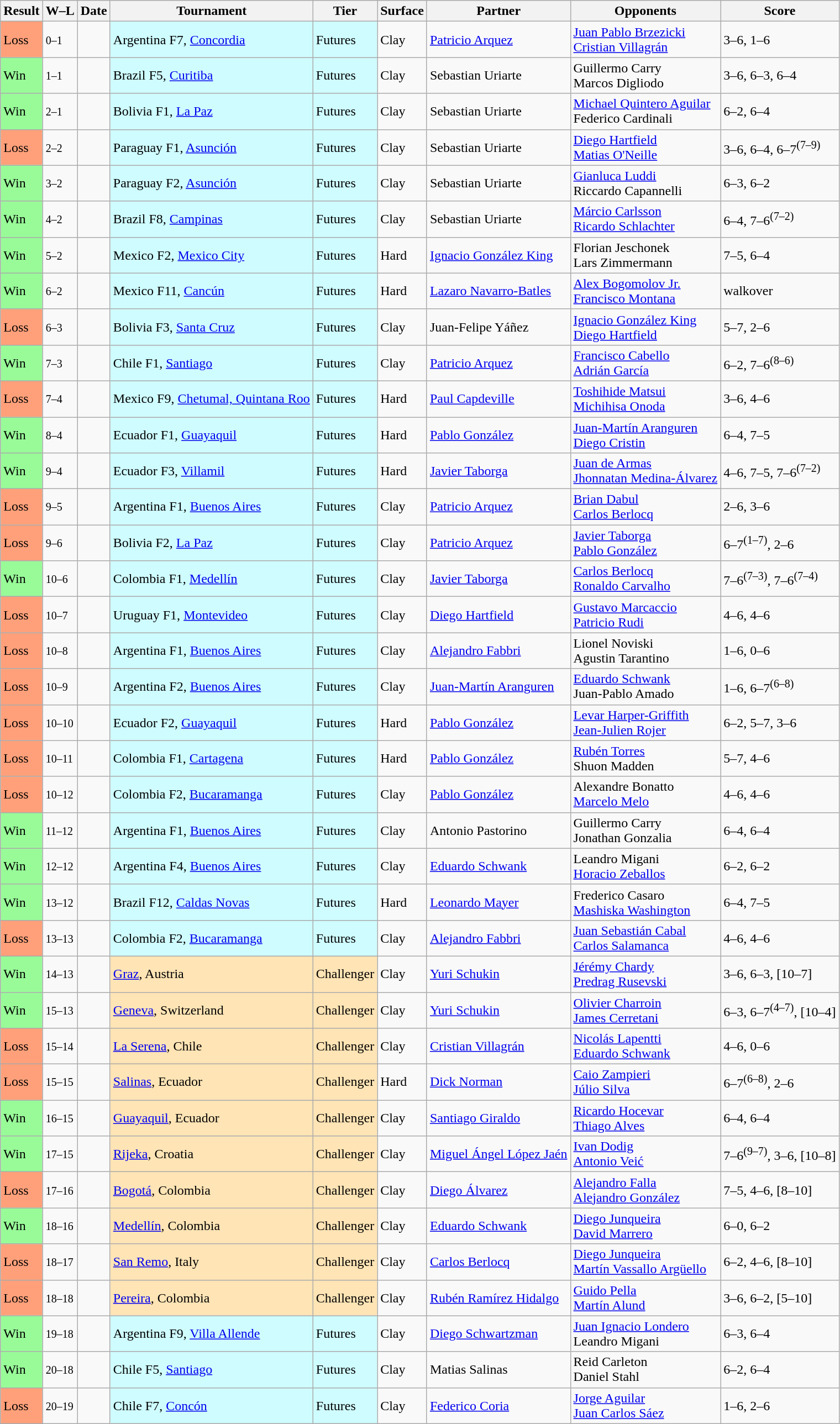<table class="sortable wikitable">
<tr>
<th>Result</th>
<th class="unsortable">W–L</th>
<th>Date</th>
<th>Tournament</th>
<th>Tier</th>
<th>Surface</th>
<th>Partner</th>
<th>Opponents</th>
<th class="unsortable">Score</th>
</tr>
<tr>
<td style="background:#ffa07a;">Loss</td>
<td><small>0–1</small></td>
<td></td>
<td style="background:#cffcff;">Argentina F7, <a href='#'>Concordia</a></td>
<td style="background:#cffcff;">Futures</td>
<td>Clay</td>
<td> <a href='#'>Patricio Arquez</a></td>
<td> <a href='#'>Juan Pablo Brzezicki</a> <br>  <a href='#'>Cristian Villagrán</a></td>
<td>3–6, 1–6</td>
</tr>
<tr>
<td style="background:#98fb98;">Win</td>
<td><small>1–1</small></td>
<td></td>
<td style="background:#cffcff;">Brazil F5, <a href='#'>Curitiba</a></td>
<td style="background:#cffcff;">Futures</td>
<td>Clay</td>
<td> Sebastian Uriarte</td>
<td> Guillermo Carry <br>  Marcos Digliodo</td>
<td>3–6, 6–3, 6–4</td>
</tr>
<tr>
<td style="background:#98fb98;">Win</td>
<td><small>2–1</small></td>
<td></td>
<td style="background:#cffcff;">Bolivia F1, <a href='#'>La Paz</a></td>
<td style="background:#cffcff;">Futures</td>
<td>Clay</td>
<td> Sebastian Uriarte</td>
<td> <a href='#'>Michael Quintero Aguilar</a> <br>  Federico Cardinali</td>
<td>6–2, 6–4</td>
</tr>
<tr>
<td style="background:#ffa07a;">Loss</td>
<td><small>2–2</small></td>
<td></td>
<td style="background:#cffcff;">Paraguay F1, <a href='#'>Asunción</a></td>
<td style="background:#cffcff;">Futures</td>
<td>Clay</td>
<td> Sebastian Uriarte</td>
<td> <a href='#'>Diego Hartfield</a> <br>  <a href='#'>Matias O'Neille</a></td>
<td>3–6, 6–4, 6–7<sup>(7–9)</sup></td>
</tr>
<tr>
<td style="background:#98fb98;">Win</td>
<td><small>3–2</small></td>
<td></td>
<td style="background:#cffcff;">Paraguay F2, <a href='#'>Asunción</a></td>
<td style="background:#cffcff;">Futures</td>
<td>Clay</td>
<td> Sebastian Uriarte</td>
<td> <a href='#'>Gianluca Luddi</a> <br>  Riccardo Capannelli</td>
<td>6–3, 6–2</td>
</tr>
<tr>
<td style="background:#98fb98;">Win</td>
<td><small>4–2</small></td>
<td></td>
<td style="background:#cffcff;">Brazil F8, <a href='#'>Campinas</a></td>
<td style="background:#cffcff;">Futures</td>
<td>Clay</td>
<td> Sebastian Uriarte</td>
<td> <a href='#'>Márcio Carlsson</a> <br>  <a href='#'>Ricardo Schlachter</a></td>
<td>6–4, 7–6<sup>(7–2)</sup></td>
</tr>
<tr>
<td style="background:#98fb98;">Win</td>
<td><small>5–2</small></td>
<td></td>
<td style="background:#cffcff;">Mexico F2, <a href='#'>Mexico City</a></td>
<td style="background:#cffcff;">Futures</td>
<td>Hard</td>
<td> <a href='#'>Ignacio González King</a></td>
<td> Florian Jeschonek <br>  Lars Zimmermann</td>
<td>7–5, 6–4</td>
</tr>
<tr>
<td style="background:#98fb98;">Win</td>
<td><small>6–2</small></td>
<td></td>
<td style="background:#cffcff;">Mexico F11, <a href='#'>Cancún</a></td>
<td style="background:#cffcff;">Futures</td>
<td>Hard</td>
<td> <a href='#'>Lazaro Navarro-Batles</a></td>
<td> <a href='#'>Alex Bogomolov Jr.</a> <br>  <a href='#'>Francisco Montana</a></td>
<td>walkover</td>
</tr>
<tr>
<td style="background:#ffa07a;">Loss</td>
<td><small>6–3</small></td>
<td></td>
<td style="background:#cffcff;">Bolivia F3, <a href='#'>Santa Cruz</a></td>
<td style="background:#cffcff;">Futures</td>
<td>Clay</td>
<td> Juan-Felipe Yáñez</td>
<td> <a href='#'>Ignacio González King</a> <br>  <a href='#'>Diego Hartfield</a></td>
<td>5–7, 2–6</td>
</tr>
<tr>
<td style="background:#98fb98;">Win</td>
<td><small>7–3</small></td>
<td></td>
<td style="background:#cffcff;">Chile F1, <a href='#'>Santiago</a></td>
<td style="background:#cffcff;">Futures</td>
<td>Clay</td>
<td> <a href='#'>Patricio Arquez</a></td>
<td> <a href='#'>Francisco Cabello</a> <br>  <a href='#'>Adrián García</a></td>
<td>6–2, 7–6<sup>(8–6)</sup></td>
</tr>
<tr>
<td style="background:#ffa07a;">Loss</td>
<td><small>7–4</small></td>
<td></td>
<td style="background:#cffcff;">Mexico F9, <a href='#'>Chetumal, Quintana Roo</a></td>
<td style="background:#cffcff;">Futures</td>
<td>Hard</td>
<td> <a href='#'>Paul Capdeville</a></td>
<td> <a href='#'>Toshihide Matsui</a> <br>  <a href='#'>Michihisa Onoda</a></td>
<td>3–6, 4–6</td>
</tr>
<tr>
<td style="background:#98fb98;">Win</td>
<td><small>8–4</small></td>
<td></td>
<td style="background:#cffcff;">Ecuador F1, <a href='#'>Guayaquil</a></td>
<td style="background:#cffcff;">Futures</td>
<td>Hard</td>
<td> <a href='#'>Pablo González</a></td>
<td> <a href='#'>Juan-Martín Aranguren</a> <br>  <a href='#'>Diego Cristin</a></td>
<td>6–4, 7–5</td>
</tr>
<tr>
<td style="background:#98fb98;">Win</td>
<td><small>9–4</small></td>
<td></td>
<td style="background:#cffcff;">Ecuador F3, <a href='#'>Villamil</a></td>
<td style="background:#cffcff;">Futures</td>
<td>Hard</td>
<td> <a href='#'>Javier Taborga</a></td>
<td> <a href='#'>Juan de Armas</a> <br>  <a href='#'>Jhonnatan Medina-Álvarez</a></td>
<td>4–6, 7–5, 7–6<sup>(7–2)</sup></td>
</tr>
<tr>
<td style="background:#ffa07a;">Loss</td>
<td><small>9–5</small></td>
<td></td>
<td style="background:#cffcff;">Argentina F1, <a href='#'>Buenos Aires</a></td>
<td style="background:#cffcff;">Futures</td>
<td>Clay</td>
<td> <a href='#'>Patricio Arquez</a></td>
<td> <a href='#'>Brian Dabul</a> <br>  <a href='#'>Carlos Berlocq</a></td>
<td>2–6, 3–6</td>
</tr>
<tr>
<td style="background:#ffa07a;">Loss</td>
<td><small>9–6</small></td>
<td></td>
<td style="background:#cffcff;">Bolivia F2, <a href='#'>La Paz</a></td>
<td style="background:#cffcff;">Futures</td>
<td>Clay</td>
<td> <a href='#'>Patricio Arquez</a></td>
<td> <a href='#'>Javier Taborga</a> <br>  <a href='#'>Pablo González</a></td>
<td>6–7<sup>(1–7)</sup>, 2–6</td>
</tr>
<tr>
<td style="background:#98fb98;">Win</td>
<td><small>10–6</small></td>
<td></td>
<td style="background:#cffcff;">Colombia F1, <a href='#'>Medellín</a></td>
<td style="background:#cffcff;">Futures</td>
<td>Clay</td>
<td> <a href='#'>Javier Taborga</a></td>
<td> <a href='#'>Carlos Berlocq</a> <br>  <a href='#'>Ronaldo Carvalho</a></td>
<td>7–6<sup>(7–3)</sup>, 7–6<sup>(7–4)</sup></td>
</tr>
<tr>
<td style="background:#ffa07a;">Loss</td>
<td><small>10–7</small></td>
<td></td>
<td style="background:#cffcff;">Uruguay F1, <a href='#'>Montevideo</a></td>
<td style="background:#cffcff;">Futures</td>
<td>Clay</td>
<td> <a href='#'>Diego Hartfield</a></td>
<td> <a href='#'>Gustavo Marcaccio</a> <br>  <a href='#'>Patricio Rudi</a></td>
<td>4–6, 4–6</td>
</tr>
<tr>
<td style="background:#ffa07a;">Loss</td>
<td><small>10–8</small></td>
<td></td>
<td style="background:#cffcff;">Argentina F1, <a href='#'>Buenos Aires</a></td>
<td style="background:#cffcff;">Futures</td>
<td>Clay</td>
<td> <a href='#'>Alejandro Fabbri</a></td>
<td> Lionel Noviski <br>  Agustin Tarantino</td>
<td>1–6, 0–6</td>
</tr>
<tr>
<td style="background:#ffa07a;">Loss</td>
<td><small>10–9</small></td>
<td></td>
<td style="background:#cffcff;">Argentina F2, <a href='#'>Buenos Aires</a></td>
<td style="background:#cffcff;">Futures</td>
<td>Clay</td>
<td> <a href='#'>Juan-Martín Aranguren</a></td>
<td> <a href='#'>Eduardo Schwank</a> <br>  Juan-Pablo Amado</td>
<td>1–6, 6–7<sup>(6–8)</sup></td>
</tr>
<tr>
<td style="background:#ffa07a;">Loss</td>
<td><small>10–10</small></td>
<td></td>
<td style="background:#cffcff;">Ecuador F2, <a href='#'>Guayaquil</a></td>
<td style="background:#cffcff;">Futures</td>
<td>Hard</td>
<td> <a href='#'>Pablo González</a></td>
<td> <a href='#'>Levar Harper-Griffith</a> <br>  <a href='#'>Jean-Julien Rojer</a></td>
<td>6–2, 5–7, 3–6</td>
</tr>
<tr>
<td style="background:#ffa07a;">Loss</td>
<td><small>10–11</small></td>
<td></td>
<td style="background:#cffcff;">Colombia F1, <a href='#'>Cartagena</a></td>
<td style="background:#cffcff;">Futures</td>
<td>Hard</td>
<td> <a href='#'>Pablo González</a></td>
<td> <a href='#'>Rubén Torres</a> <br>  Shuon Madden</td>
<td>5–7, 4–6</td>
</tr>
<tr>
<td style="background:#ffa07a;">Loss</td>
<td><small>10–12</small></td>
<td></td>
<td style="background:#cffcff;">Colombia F2, <a href='#'>Bucaramanga</a></td>
<td style="background:#cffcff;">Futures</td>
<td>Clay</td>
<td> <a href='#'>Pablo González</a></td>
<td> Alexandre Bonatto <br>  <a href='#'>Marcelo Melo</a></td>
<td>4–6, 4–6</td>
</tr>
<tr>
<td style="background:#98fb98;">Win</td>
<td><small>11–12</small></td>
<td></td>
<td style="background:#cffcff;">Argentina F1, <a href='#'>Buenos Aires</a></td>
<td style="background:#cffcff;">Futures</td>
<td>Clay</td>
<td> Antonio Pastorino</td>
<td> Guillermo Carry <br>  Jonathan Gonzalia</td>
<td>6–4, 6–4</td>
</tr>
<tr>
<td style="background:#98fb98;">Win</td>
<td><small>12–12</small></td>
<td></td>
<td style="background:#cffcff;">Argentina F4, <a href='#'>Buenos Aires</a></td>
<td style="background:#cffcff;">Futures</td>
<td>Clay</td>
<td> <a href='#'>Eduardo Schwank</a></td>
<td> Leandro Migani <br>  <a href='#'>Horacio Zeballos</a></td>
<td>6–2, 6–2</td>
</tr>
<tr>
<td style="background:#98fb98;">Win</td>
<td><small>13–12</small></td>
<td></td>
<td style="background:#cffcff;">Brazil F12, <a href='#'>Caldas Novas</a></td>
<td style="background:#cffcff;">Futures</td>
<td>Hard</td>
<td> <a href='#'>Leonardo Mayer</a></td>
<td> Frederico Casaro <br>  <a href='#'>Mashiska Washington</a></td>
<td>6–4, 7–5</td>
</tr>
<tr>
<td style="background:#ffa07a;">Loss</td>
<td><small>13–13</small></td>
<td></td>
<td style="background:#cffcff;">Colombia F2, <a href='#'>Bucaramanga</a></td>
<td style="background:#cffcff;">Futures</td>
<td>Clay</td>
<td> <a href='#'>Alejandro Fabbri</a></td>
<td> <a href='#'>Juan Sebastián Cabal</a> <br>  <a href='#'>Carlos Salamanca</a></td>
<td>4–6, 4–6</td>
</tr>
<tr>
<td style="background:#98fb98;">Win</td>
<td><small>14–13</small></td>
<td></td>
<td style="background:moccasin;"><a href='#'>Graz</a>, Austria</td>
<td style="background:moccasin;">Challenger</td>
<td>Clay</td>
<td> <a href='#'>Yuri Schukin</a></td>
<td> <a href='#'>Jérémy Chardy</a> <br>  <a href='#'>Predrag Rusevski</a></td>
<td>3–6, 6–3, [10–7]</td>
</tr>
<tr>
<td style="background:#98fb98;">Win</td>
<td><small>15–13</small></td>
<td></td>
<td style="background:moccasin;"><a href='#'>Geneva</a>, Switzerland</td>
<td style="background:moccasin;">Challenger</td>
<td>Clay</td>
<td> <a href='#'>Yuri Schukin</a></td>
<td> <a href='#'>Olivier Charroin</a> <br>  <a href='#'>James Cerretani</a></td>
<td>6–3, 6–7<sup>(4–7)</sup>, [10–4]</td>
</tr>
<tr>
<td style="background:#ffa07a;">Loss</td>
<td><small>15–14</small></td>
<td></td>
<td style="background:moccasin;"><a href='#'>La Serena</a>, Chile</td>
<td style="background:moccasin;">Challenger</td>
<td>Clay</td>
<td> <a href='#'>Cristian Villagrán</a></td>
<td> <a href='#'>Nicolás Lapentti</a> <br>  <a href='#'>Eduardo Schwank</a></td>
<td>4–6, 0–6</td>
</tr>
<tr>
<td style="background:#ffa07a;">Loss</td>
<td><small>15–15</small></td>
<td></td>
<td style="background:moccasin;"><a href='#'>Salinas</a>, Ecuador</td>
<td style="background:moccasin;">Challenger</td>
<td>Hard</td>
<td> <a href='#'>Dick Norman</a></td>
<td> <a href='#'>Caio Zampieri</a> <br>  <a href='#'>Júlio Silva</a></td>
<td>6–7<sup>(6–8)</sup>, 2–6</td>
</tr>
<tr>
<td style="background:#98fb98;">Win</td>
<td><small>16–15</small></td>
<td></td>
<td style="background:moccasin;"><a href='#'>Guayaquil</a>, Ecuador</td>
<td style="background:moccasin;">Challenger</td>
<td>Clay</td>
<td> <a href='#'>Santiago Giraldo</a></td>
<td> <a href='#'>Ricardo Hocevar</a> <br>  <a href='#'>Thiago Alves</a></td>
<td>6–4, 6–4</td>
</tr>
<tr>
<td style="background:#98fb98;">Win</td>
<td><small>17–15</small></td>
<td></td>
<td style="background:moccasin;"><a href='#'>Rijeka</a>, Croatia</td>
<td style="background:moccasin;">Challenger</td>
<td>Clay</td>
<td> <a href='#'>Miguel Ángel López Jaén</a></td>
<td> <a href='#'>Ivan Dodig</a> <br>  <a href='#'>Antonio Veić</a></td>
<td>7–6<sup>(9–7)</sup>, 3–6, [10–8]</td>
</tr>
<tr>
<td style="background:#ffa07a;">Loss</td>
<td><small>17–16</small></td>
<td></td>
<td style="background:moccasin;"><a href='#'>Bogotá</a>, Colombia</td>
<td style="background:moccasin;">Challenger</td>
<td>Clay</td>
<td> <a href='#'>Diego Álvarez</a></td>
<td> <a href='#'>Alejandro Falla</a> <br>  <a href='#'>Alejandro González</a></td>
<td>7–5, 4–6, [8–10]</td>
</tr>
<tr>
<td style="background:#98fb98;">Win</td>
<td><small>18–16</small></td>
<td></td>
<td style="background:moccasin;"><a href='#'>Medellín</a>, Colombia</td>
<td style="background:moccasin;">Challenger</td>
<td>Clay</td>
<td> <a href='#'>Eduardo Schwank</a></td>
<td> <a href='#'>Diego Junqueira</a> <br>  <a href='#'>David Marrero</a></td>
<td>6–0, 6–2</td>
</tr>
<tr>
<td style="background:#ffa07a;">Loss</td>
<td><small>18–17</small></td>
<td></td>
<td style="background:moccasin;"><a href='#'>San Remo</a>, Italy</td>
<td style="background:moccasin;">Challenger</td>
<td>Clay</td>
<td> <a href='#'>Carlos Berlocq</a></td>
<td> <a href='#'>Diego Junqueira</a> <br>  <a href='#'>Martín Vassallo Argüello</a></td>
<td>6–2, 4–6, [8–10]</td>
</tr>
<tr>
<td style="background:#ffa07a;">Loss</td>
<td><small>18–18</small></td>
<td></td>
<td style="background:moccasin;"><a href='#'>Pereira</a>, Colombia</td>
<td style="background:moccasin;">Challenger</td>
<td>Clay</td>
<td> <a href='#'>Rubén Ramírez Hidalgo</a></td>
<td> <a href='#'>Guido Pella</a> <br>  <a href='#'>Martín Alund</a></td>
<td>3–6, 6–2, [5–10]</td>
</tr>
<tr>
<td style="background:#98fb98;">Win</td>
<td><small>19–18</small></td>
<td></td>
<td style="background:#cffcff;">Argentina F9, <a href='#'>Villa Allende</a></td>
<td style="background:#cffcff;">Futures</td>
<td>Clay</td>
<td> <a href='#'>Diego Schwartzman</a></td>
<td> <a href='#'>Juan Ignacio Londero</a> <br>  Leandro Migani</td>
<td>6–3, 6–4</td>
</tr>
<tr>
<td style="background:#98fb98;">Win</td>
<td><small>20–18</small></td>
<td></td>
<td style="background:#cffcff;">Chile F5, <a href='#'>Santiago</a></td>
<td style="background:#cffcff;">Futures</td>
<td>Clay</td>
<td> Matias Salinas</td>
<td> Reid Carleton <br>  Daniel Stahl</td>
<td>6–2, 6–4</td>
</tr>
<tr>
<td style="background:#ffa07a;">Loss</td>
<td><small>20–19</small></td>
<td></td>
<td style="background:#cffcff;">Chile F7, <a href='#'>Concón</a></td>
<td style="background:#cffcff;">Futures</td>
<td>Clay</td>
<td> <a href='#'>Federico Coria</a></td>
<td> <a href='#'>Jorge Aguilar</a> <br>  <a href='#'>Juan Carlos Sáez</a></td>
<td>1–6, 2–6</td>
</tr>
</table>
